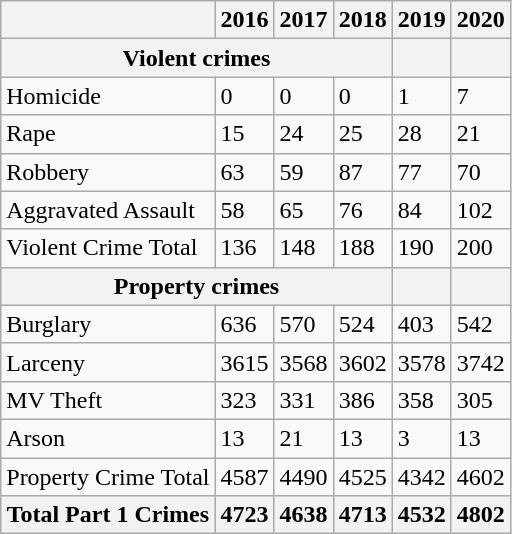<table class="wikitable">
<tr>
<th></th>
<th>2016</th>
<th>2017</th>
<th>2018</th>
<th>2019</th>
<th>2020</th>
</tr>
<tr>
<th colspan="4">Violent crimes</th>
<th></th>
<th></th>
</tr>
<tr>
<td>Homicide</td>
<td>0</td>
<td>0</td>
<td>0</td>
<td>1</td>
<td>7</td>
</tr>
<tr>
<td>Rape</td>
<td>15</td>
<td>24</td>
<td>25</td>
<td>28</td>
<td>21</td>
</tr>
<tr>
<td>Robbery</td>
<td>63</td>
<td>59</td>
<td>87</td>
<td>77</td>
<td>70</td>
</tr>
<tr>
<td>Aggravated Assault</td>
<td>58</td>
<td>65</td>
<td>76</td>
<td>84</td>
<td>102</td>
</tr>
<tr>
<td>Violent Crime Total</td>
<td>136</td>
<td>148</td>
<td>188</td>
<td>190</td>
<td>200</td>
</tr>
<tr>
<th colspan="4">Property crimes</th>
<th></th>
<th></th>
</tr>
<tr>
<td>Burglary</td>
<td>636</td>
<td>570</td>
<td>524</td>
<td>403</td>
<td>542</td>
</tr>
<tr>
<td>Larceny</td>
<td>3615</td>
<td>3568</td>
<td>3602</td>
<td>3578</td>
<td>3742</td>
</tr>
<tr>
<td>MV Theft</td>
<td>323</td>
<td>331</td>
<td>386</td>
<td>358</td>
<td>305</td>
</tr>
<tr>
<td>Arson</td>
<td>13</td>
<td>21</td>
<td>13</td>
<td>3</td>
<td>13</td>
</tr>
<tr>
<td>Property Crime Total</td>
<td>4587</td>
<td>4490</td>
<td>4525</td>
<td>4342</td>
<td>4602</td>
</tr>
<tr>
<th>Total Part 1 Crimes</th>
<th>4723</th>
<th>4638</th>
<th>4713</th>
<th>4532</th>
<th>4802</th>
</tr>
</table>
